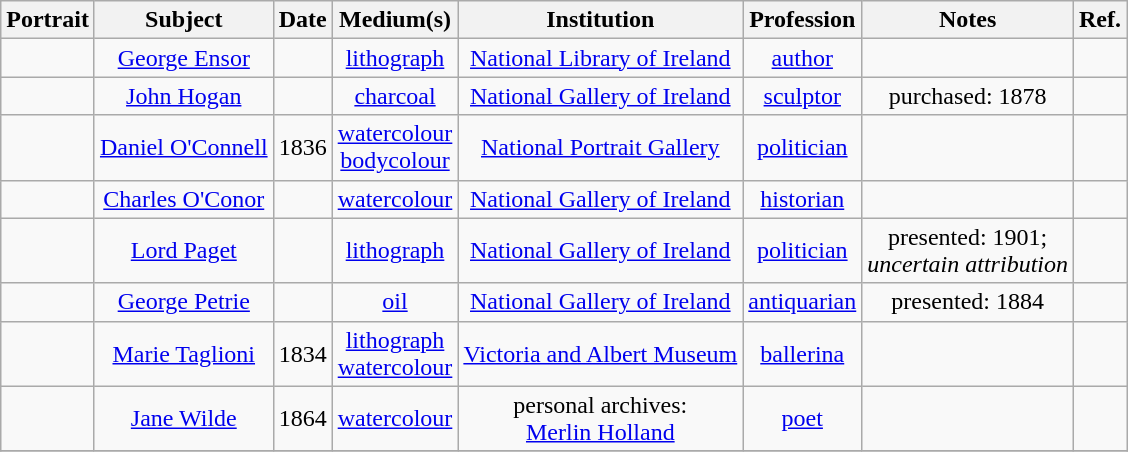<table class="wikitable" border=1 style=text-align:center>
<tr>
<th>Portrait</th>
<th>Subject</th>
<th>Date</th>
<th>Medium(s)</th>
<th>Institution</th>
<th>Profession</th>
<th>Notes</th>
<th>Ref.</th>
</tr>
<tr>
<td></td>
<td><a href='#'>George Ensor</a></td>
<td></td>
<td><a href='#'>lithograph</a></td>
<td><a href='#'>National Library of Ireland</a></td>
<td><a href='#'>author</a></td>
<td></td>
<td style=text-align:center></td>
</tr>
<tr>
<td></td>
<td><a href='#'>John Hogan</a></td>
<td></td>
<td><a href='#'>charcoal</a></td>
<td><a href='#'>National Gallery of Ireland</a></td>
<td><a href='#'>sculptor</a></td>
<td>purchased: 1878</td>
<td style=text-align:center></td>
</tr>
<tr>
<td></td>
<td><a href='#'>Daniel O'Connell</a></td>
<td>1836</td>
<td><a href='#'>watercolour</a><br><a href='#'>bodycolour</a></td>
<td><a href='#'>National Portrait Gallery</a></td>
<td><a href='#'>politician</a></td>
<td></td>
<td style=text-align:center></td>
</tr>
<tr>
<td></td>
<td><a href='#'>Charles O'Conor</a></td>
<td></td>
<td><a href='#'>watercolour</a></td>
<td><a href='#'>National Gallery of Ireland</a></td>
<td><a href='#'>historian</a></td>
<td></td>
<td style=text-align:center></td>
</tr>
<tr>
<td></td>
<td><a href='#'>Lord Paget</a></td>
<td></td>
<td><a href='#'>lithograph</a></td>
<td><a href='#'>National Gallery of Ireland</a></td>
<td><a href='#'>politician</a></td>
<td>presented: 1901;<br><em>uncertain attribution</em></td>
<td style=text-align:center></td>
</tr>
<tr>
<td></td>
<td><a href='#'>George Petrie</a></td>
<td></td>
<td><a href='#'>oil</a></td>
<td><a href='#'>National Gallery of Ireland</a></td>
<td><a href='#'>antiquarian</a></td>
<td>presented: 1884</td>
<td style=text-align:center></td>
</tr>
<tr>
<td></td>
<td><a href='#'>Marie Taglioni</a></td>
<td>1834</td>
<td><a href='#'>lithograph</a><br><a href='#'>watercolour</a></td>
<td><a href='#'>Victoria and Albert Museum</a></td>
<td><a href='#'>ballerina</a></td>
<td></td>
<td style=text-align:center></td>
</tr>
<tr>
<td></td>
<td><a href='#'>Jane Wilde</a></td>
<td>1864</td>
<td><a href='#'>watercolour</a></td>
<td>personal archives:<br><a href='#'>Merlin Holland</a></td>
<td><a href='#'>poet</a></td>
<td></td>
<td style=text-align:center></td>
</tr>
<tr>
</tr>
</table>
